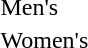<table>
<tr>
<td>Men's<br></td>
<td></td>
<td></td>
<td></td>
</tr>
<tr>
<td>Women's<br></td>
<td></td>
<td></td>
<td></td>
</tr>
</table>
